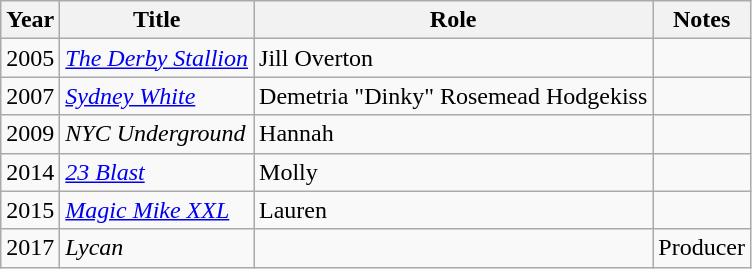<table class="wikitable sortable">
<tr>
<th>Year</th>
<th>Title</th>
<th>Role</th>
<th class="unsortable">Notes</th>
</tr>
<tr>
<td>2005</td>
<td><em><a href='#'>The Derby Stallion</a></em></td>
<td>Jill Overton</td>
<td></td>
</tr>
<tr>
<td>2007</td>
<td><em><a href='#'>Sydney White</a></em></td>
<td>Demetria "Dinky" Rosemead Hodgekiss</td>
<td></td>
</tr>
<tr>
<td>2009</td>
<td><em>NYC Underground</em></td>
<td>Hannah</td>
<td></td>
</tr>
<tr>
<td>2014</td>
<td><em><a href='#'>23 Blast</a></em></td>
<td>Molly</td>
<td></td>
</tr>
<tr>
<td>2015</td>
<td><em><a href='#'>Magic Mike XXL</a></em></td>
<td>Lauren</td>
<td></td>
</tr>
<tr>
<td>2017</td>
<td><em>Lycan</em></td>
<td></td>
<td>Producer</td>
</tr>
</table>
